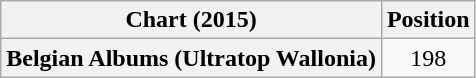<table class="wikitable plainrowheaders" style="text-align:center">
<tr>
<th scope="col">Chart (2015)</th>
<th scope="col">Position</th>
</tr>
<tr>
<th scope="row">Belgian Albums (Ultratop Wallonia)</th>
<td>198</td>
</tr>
</table>
